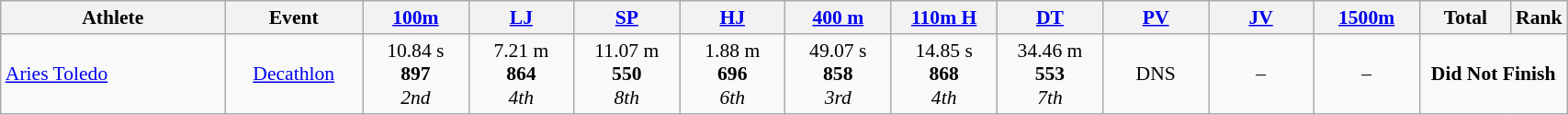<table class="wikitable" width="90%" style="text-align:center; font-size:90%">
<tr>
<th width="15%">Athlete</th>
<th width="9%">Event</th>
<th width="7%"><a href='#'>100m</a></th>
<th width="7%"><a href='#'>LJ</a></th>
<th width="7%"><a href='#'>SP</a></th>
<th width="7%"><a href='#'>HJ</a></th>
<th width="7%"><a href='#'>400 m</a></th>
<th width="7%"><a href='#'>110m H</a></th>
<th width="7%"><a href='#'>DT</a></th>
<th width="7%"><a href='#'>PV</a></th>
<th width="7%"><a href='#'>JV</a></th>
<th width="7%"><a href='#'>1500m</a></th>
<th width="6%">Total</th>
<th width="5%">Rank</th>
</tr>
<tr>
<td style="text-align:left;"><a href='#'>Aries Toledo</a></td>
<td rowspan="2" align="center"><a href='#'>Decathlon</a></td>
<td align="center">10.84 s<br><strong>897</strong><br><em>2nd</em></td>
<td align="center">7.21 m<br><strong>864</strong><br><em>4th</em></td>
<td align="center">11.07 m<br><strong>550</strong><br><em>8th</em></td>
<td align="center">1.88 m<br><strong>696</strong><br><em>6th</em></td>
<td align="center">49.07 s<br><strong>858</strong><br><em>3rd</em></td>
<td align="center">14.85 s<br><strong>868</strong><br><em>4th</em></td>
<td align="center">34.46 m<br><strong>553</strong><br><em>7th</em></td>
<td align="center">DNS</td>
<td>–</td>
<td>–</td>
<td colspan="2"><strong>Did Not Finish</strong></td>
</tr>
</table>
